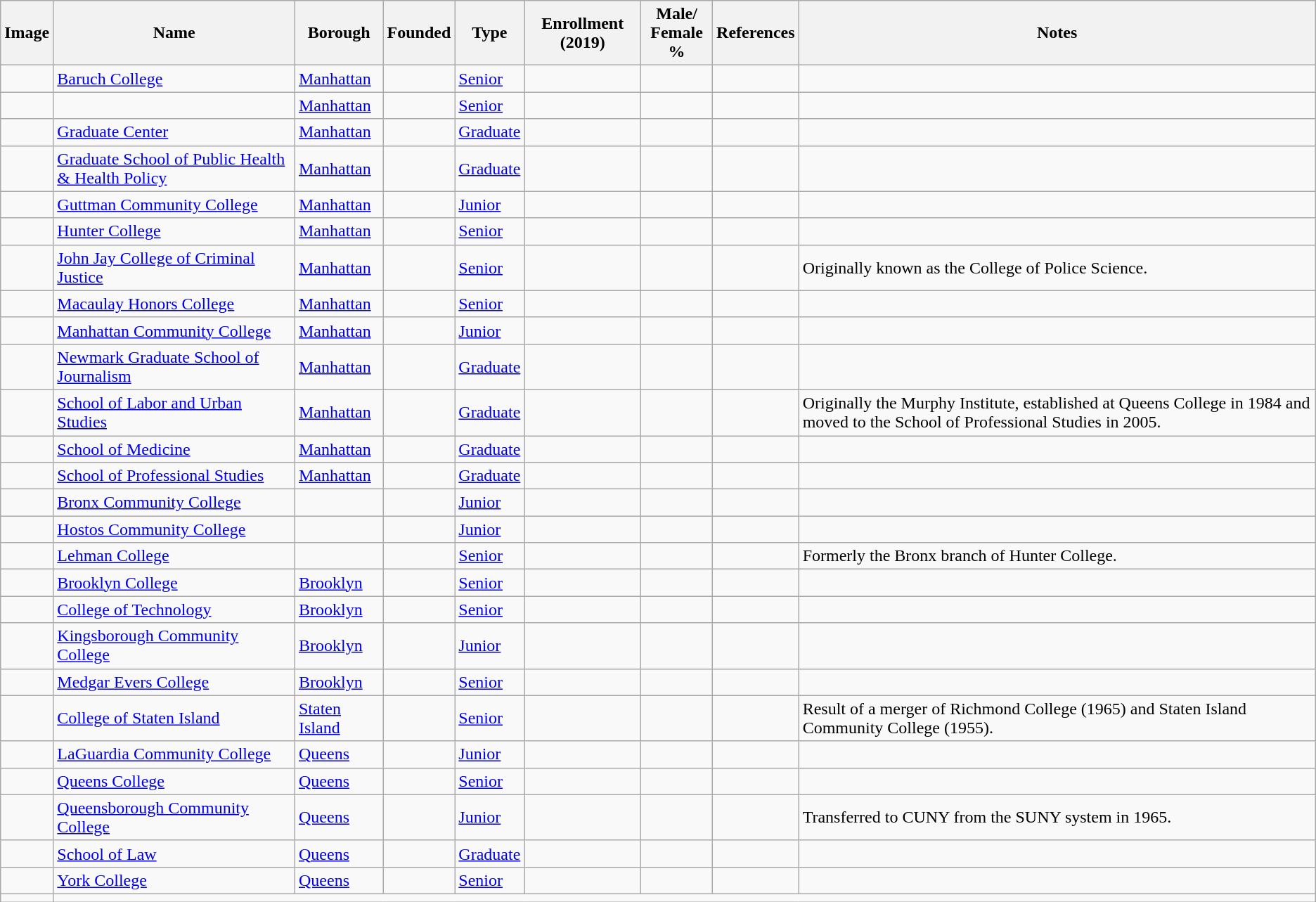<table class="wikitable sortable" style="text-align:left;">
<tr>
<th>Image</th>
<th>Name</th>
<th>Borough</th>
<th>Founded</th>
<th>Type</th>
<th>Enrollment (2019)</th>
<th>Male/<br>Female %</th>
<th class="unsortable">References</th>
<th class="unsortable">Notes</th>
</tr>
<tr>
<td></td>
<td><a href='#'>Baruch College</a></td>
<td><a href='#'>Manhattan</a></td>
<td></td>
<td><a href='#'>Senior</a></td>
<td></td>
<td></td>
<td></td>
<td></td>
</tr>
<tr>
<td></td>
<td></td>
<td><a href='#'>Manhattan</a></td>
<td></td>
<td><a href='#'>Senior</a></td>
<td></td>
<td></td>
<td></td>
<td></td>
</tr>
<tr>
<td></td>
<td><a href='#'>Graduate Center</a></td>
<td><a href='#'>Manhattan</a></td>
<td></td>
<td><a href='#'>Graduate</a></td>
<td></td>
<td></td>
<td></td>
<td></td>
</tr>
<tr>
<td></td>
<td><a href='#'>Graduate School of Public Health & Health Policy</a></td>
<td><a href='#'>Manhattan</a></td>
<td></td>
<td><a href='#'>Graduate</a></td>
<td></td>
<td></td>
<td></td>
<td></td>
</tr>
<tr>
<td></td>
<td><a href='#'>Guttman Community College</a></td>
<td><a href='#'>Manhattan</a></td>
<td></td>
<td><a href='#'>Junior</a></td>
<td></td>
<td></td>
<td></td>
<td></td>
</tr>
<tr>
<td></td>
<td><a href='#'>Hunter College</a></td>
<td><a href='#'>Manhattan</a></td>
<td></td>
<td><a href='#'>Senior</a></td>
<td></td>
<td></td>
<td></td>
<td></td>
</tr>
<tr>
<td></td>
<td><a href='#'>John Jay College of Criminal Justice</a></td>
<td><a href='#'>Manhattan</a></td>
<td></td>
<td><a href='#'>Senior</a></td>
<td></td>
<td></td>
<td></td>
<td>Originally known as the College of Police Science.</td>
</tr>
<tr>
<td></td>
<td><a href='#'>Macaulay Honors College</a></td>
<td><a href='#'>Manhattan</a></td>
<td></td>
<td><a href='#'>Senior</a></td>
<td></td>
<td></td>
<td></td>
<td></td>
</tr>
<tr>
<td></td>
<td><a href='#'>Manhattan Community College</a></td>
<td><a href='#'>Manhattan</a></td>
<td></td>
<td><a href='#'>Junior</a></td>
<td></td>
<td></td>
<td></td>
<td></td>
</tr>
<tr>
<td></td>
<td><a href='#'>Newmark Graduate School of Journalism</a></td>
<td><a href='#'>Manhattan</a></td>
<td></td>
<td><a href='#'>Graduate</a></td>
<td></td>
<td></td>
<td></td>
<td></td>
</tr>
<tr>
<td></td>
<td><a href='#'>School of Labor and Urban Studies</a></td>
<td><a href='#'>Manhattan</a></td>
<td></td>
<td><a href='#'>Graduate</a></td>
<td></td>
<td></td>
<td></td>
<td>Originally the Murphy Institute, established at Queens College in 1984 and moved to the School of Professional Studies in 2005.</td>
</tr>
<tr>
<td></td>
<td><a href='#'>School of Medicine</a></td>
<td><a href='#'>Manhattan</a></td>
<td></td>
<td><a href='#'>Graduate</a></td>
<td></td>
<td></td>
<td></td>
<td></td>
</tr>
<tr>
<td></td>
<td><a href='#'>School of Professional Studies</a></td>
<td><a href='#'>Manhattan</a></td>
<td></td>
<td><a href='#'>Graduate</a></td>
<td></td>
<td></td>
<td></td>
<td></td>
</tr>
<tr>
<td></td>
<td><a href='#'>Bronx Community College</a></td>
<td></td>
<td></td>
<td><a href='#'>Junior</a></td>
<td></td>
<td></td>
<td></td>
<td></td>
</tr>
<tr>
<td></td>
<td><a href='#'>Hostos Community College</a></td>
<td></td>
<td></td>
<td><a href='#'>Junior</a></td>
<td></td>
<td></td>
<td></td>
<td></td>
</tr>
<tr>
<td></td>
<td><a href='#'>Lehman College</a></td>
<td></td>
<td></td>
<td><a href='#'>Senior</a></td>
<td></td>
<td></td>
<td></td>
<td>Formerly the Bronx branch of Hunter College.</td>
</tr>
<tr>
<td></td>
<td><a href='#'>Brooklyn College</a></td>
<td><a href='#'>Brooklyn</a></td>
<td></td>
<td><a href='#'>Senior</a></td>
<td></td>
<td></td>
<td></td>
<td></td>
</tr>
<tr>
<td></td>
<td><a href='#'>College of Technology</a></td>
<td><a href='#'>Brooklyn</a></td>
<td></td>
<td><a href='#'>Senior</a></td>
<td></td>
<td></td>
<td></td>
<td></td>
</tr>
<tr>
<td></td>
<td><a href='#'>Kingsborough Community College</a></td>
<td><a href='#'>Brooklyn</a></td>
<td></td>
<td><a href='#'>Junior</a></td>
<td></td>
<td></td>
<td></td>
<td></td>
</tr>
<tr>
<td></td>
<td><a href='#'>Medgar Evers College</a></td>
<td><a href='#'>Brooklyn</a></td>
<td></td>
<td><a href='#'>Senior</a></td>
<td></td>
<td></td>
<td></td>
<td></td>
</tr>
<tr>
<td></td>
<td><a href='#'>College of Staten Island</a></td>
<td><a href='#'>Staten Island</a></td>
<td></td>
<td><a href='#'>Senior</a></td>
<td></td>
<td></td>
<td></td>
<td>Result of a merger of Richmond College (1965) and Staten Island Community College (1955).</td>
</tr>
<tr>
<td></td>
<td><a href='#'>LaGuardia Community College</a></td>
<td><a href='#'>Queens</a></td>
<td></td>
<td><a href='#'>Junior</a></td>
<td></td>
<td></td>
<td></td>
<td></td>
</tr>
<tr>
<td></td>
<td><a href='#'>Queens College</a></td>
<td><a href='#'>Queens</a></td>
<td></td>
<td><a href='#'>Senior</a></td>
<td></td>
<td></td>
<td></td>
<td></td>
</tr>
<tr>
<td></td>
<td><a href='#'>Queensborough Community College</a></td>
<td><a href='#'>Queens</a></td>
<td></td>
<td><a href='#'>Junior</a></td>
<td></td>
<td></td>
<td></td>
<td>Transferred to CUNY from the SUNY system in 1965.</td>
</tr>
<tr>
<td></td>
<td><a href='#'>School of Law</a></td>
<td><a href='#'>Queens</a></td>
<td></td>
<td><a href='#'>Graduate</a></td>
<td></td>
<td></td>
<td></td>
<td></td>
</tr>
<tr>
<td></td>
<td><a href='#'>York College</a></td>
<td><a href='#'>Queens</a></td>
<td></td>
<td><a href='#'>Senior</a></td>
<td></td>
<td></td>
<td></td>
<td></td>
</tr>
<tr>
<td></td>
</tr>
</table>
